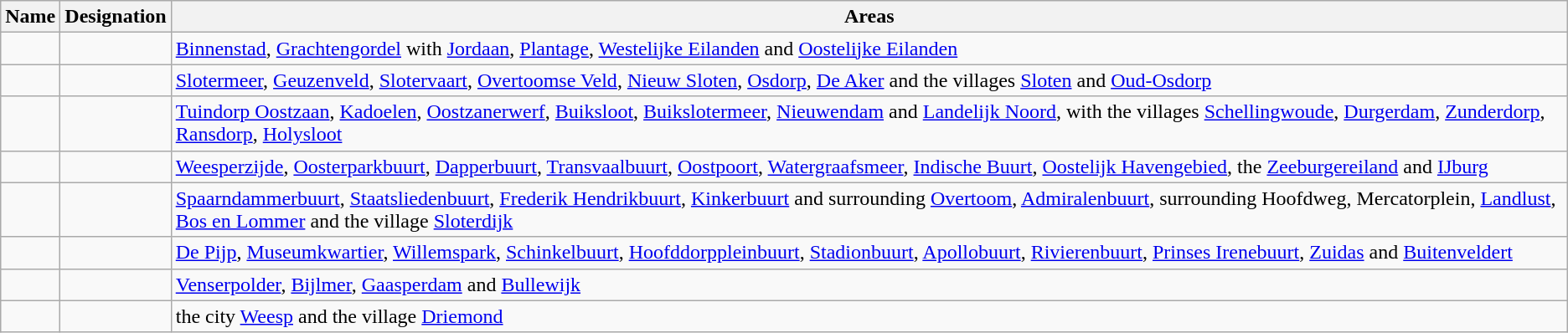<table class="wikitable sortable">
<tr>
<th>Name</th>
<th>Designation</th>
<th class="unsortable">Areas</th>
</tr>
<tr>
<td></td>
<td></td>
<td><a href='#'>Binnenstad</a>, <a href='#'>Grachtengordel</a> with <a href='#'>Jordaan</a>, <a href='#'>Plantage</a>, <a href='#'>Westelijke Eilanden</a> and <a href='#'>Oostelijke Eilanden</a></td>
</tr>
<tr>
<td></td>
<td></td>
<td><a href='#'>Slotermeer</a>, <a href='#'>Geuzenveld</a>, <a href='#'>Slotervaart</a>, <a href='#'>Overtoomse Veld</a>, <a href='#'>Nieuw Sloten</a>, <a href='#'>Osdorp</a>, <a href='#'>De Aker</a> and the villages <a href='#'>Sloten</a> and <a href='#'>Oud-Osdorp</a></td>
</tr>
<tr>
<td></td>
<td></td>
<td><a href='#'>Tuindorp Oostzaan</a>, <a href='#'>Kadoelen</a>, <a href='#'>Oostzanerwerf</a>, <a href='#'>Buiksloot</a>, <a href='#'>Buikslotermeer</a>, <a href='#'>Nieuwendam</a> and <a href='#'>Landelijk Noord</a>, with the villages <a href='#'>Schellingwoude</a>, <a href='#'>Durgerdam</a>, <a href='#'>Zunderdorp</a>, <a href='#'>Ransdorp</a>, <a href='#'>Holysloot</a></td>
</tr>
<tr>
<td></td>
<td></td>
<td><a href='#'>Weesperzijde</a>, <a href='#'>Oosterparkbuurt</a>, <a href='#'>Dapperbuurt</a>, <a href='#'>Transvaalbuurt</a>, <a href='#'>Oostpoort</a>, <a href='#'>Watergraafsmeer</a>, <a href='#'>Indische Buurt</a>, <a href='#'>Oostelijk Havengebied</a>, the <a href='#'>Zeeburgereiland</a> and <a href='#'>IJburg</a></td>
</tr>
<tr>
<td></td>
<td></td>
<td><a href='#'>Spaarndammerbuurt</a>, <a href='#'>Staatsliedenbuurt</a>, <a href='#'>Frederik Hendrikbuurt</a>, <a href='#'>Kinkerbuurt</a> and surrounding <a href='#'>Overtoom</a>, <a href='#'>Admiralenbuurt</a>, surrounding Hoofdweg, Mercatorplein, <a href='#'>Landlust</a>, <a href='#'>Bos en Lommer</a> and the village <a href='#'>Sloterdijk</a></td>
</tr>
<tr>
<td></td>
<td></td>
<td><a href='#'>De Pijp</a>, <a href='#'>Museumkwartier</a>, <a href='#'>Willemspark</a>, <a href='#'>Schinkelbuurt</a>, <a href='#'>Hoofddorppleinbuurt</a>, <a href='#'>Stadionbuurt</a>, <a href='#'>Apollobuurt</a>, <a href='#'>Rivierenbuurt</a>, <a href='#'>Prinses Irenebuurt</a>, <a href='#'>Zuidas</a> and <a href='#'>Buitenveldert</a></td>
</tr>
<tr>
<td></td>
<td></td>
<td><a href='#'>Venserpolder</a>, <a href='#'>Bijlmer</a>, <a href='#'>Gaasperdam</a> and <a href='#'>Bullewijk</a></td>
</tr>
<tr>
<td></td>
<td></td>
<td>the city <a href='#'>Weesp</a> and the village <a href='#'>Driemond</a></td>
</tr>
</table>
